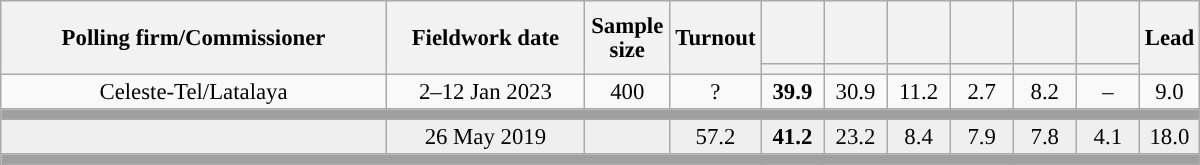<table class="wikitable collapsible collapsed" style="text-align:center; font-size:95%; line-height:16px;">
<tr style="height:42px;">
<th style="width:250px;" rowspan="2">Polling firm/Commissioner</th>
<th style="width:125px;" rowspan="2">Fieldwork date</th>
<th style="width:50px;" rowspan="2">Sample size</th>
<th style="width:45px;" rowspan="2">Turnout</th>
<th style="width:35px;"></th>
<th style="width:35px;"></th>
<th style="width:35px;"></th>
<th style="width:35px;"></th>
<th style="width:35px;"></th>
<th style="width:35px;"></th>
<th style="width:30px;" rowspan="2">Lead</th>
</tr>
<tr>
<th style="color:inherit;background:"></th>
<th style="color:inherit;background:"></th>
<th style="color:inherit;background:"></th>
<th style="color:inherit;background:"></th>
<th style="color:inherit;background:"></th>
<th style="color:inherit;background:"></th>
</tr>
<tr>
<td>Celeste-Tel/Latalaya</td>
<td>2–12 Jan 2023</td>
<td>400</td>
<td>?</td>
<td><strong>39.9</strong><br></td>
<td>30.9<br></td>
<td>11.2<br></td>
<td>2.7<br></td>
<td>8.2<br></td>
<td>–</td>
<td style="background:">9.0</td>
</tr>
<tr>
<td colspan="11" style="background:#A0A0A0"></td>
</tr>
<tr style="background:#EFEFEF;">
<td><strong></strong></td>
<td>26 May 2019</td>
<td></td>
<td>57.2</td>
<td><strong>41.2</strong><br></td>
<td>23.2<br></td>
<td>8.4<br></td>
<td>7.9<br></td>
<td>7.8<br></td>
<td>4.1<br></td>
<td style="background:">18.0</td>
</tr>
<tr>
<td colspan="11" style="background:#A0A0A0"></td>
</tr>
</table>
